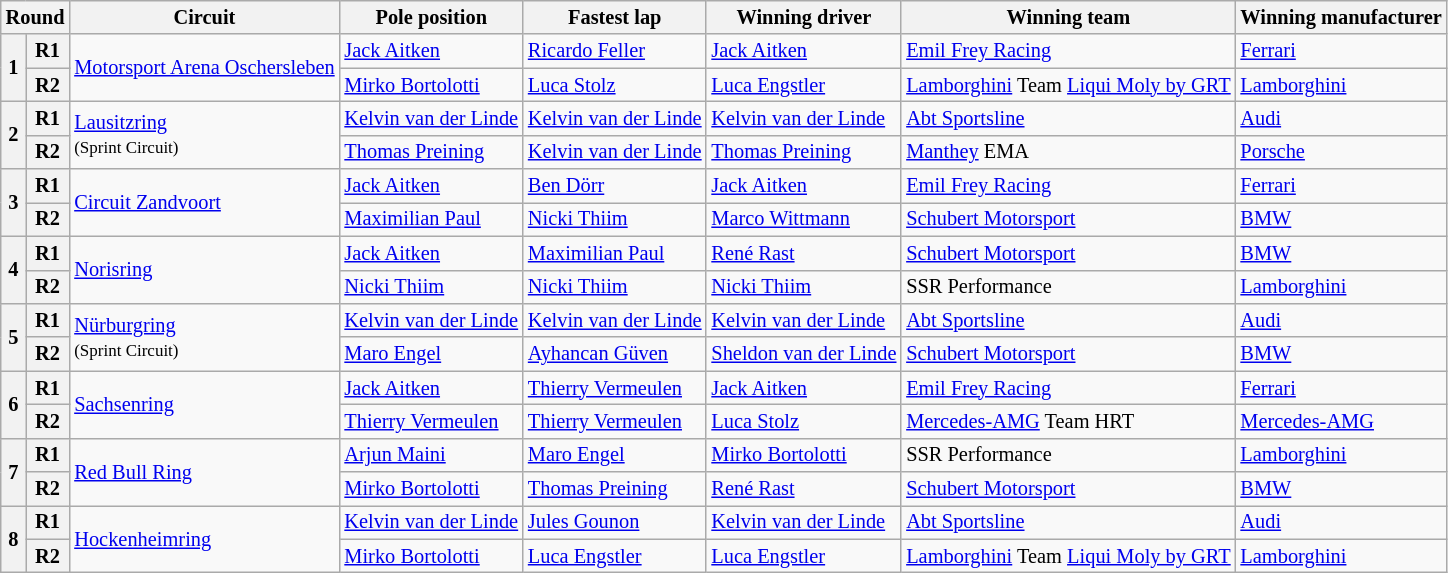<table class="wikitable" style="font-size:85%;">
<tr>
<th colspan=2>Round</th>
<th>Circuit</th>
<th>Pole position</th>
<th>Fastest lap</th>
<th>Winning driver</th>
<th>Winning team</th>
<th nowrap>Winning manufacturer</th>
</tr>
<tr>
<th rowspan="2">1</th>
<th>R1</th>
<td rowspan="2" nowrap=""> <a href='#'>Motorsport Arena Oschersleben</a></td>
<td nowrap> <a href='#'>Jack Aitken</a></td>
<td nowrap> <a href='#'>Ricardo Feller</a></td>
<td nowrap> <a href='#'>Jack Aitken</a></td>
<td nowrap> <a href='#'>Emil Frey Racing</a></td>
<td nowrap> <a href='#'>Ferrari</a></td>
</tr>
<tr>
<th>R2</th>
<td nowrap> <a href='#'>Mirko Bortolotti</a></td>
<td nowrap> <a href='#'>Luca Stolz</a></td>
<td nowrap> <a href='#'>Luca Engstler</a></td>
<td nowrap> <a href='#'>Lamborghini</a> Team <a href='#'>Liqui Moly by GRT</a></td>
<td nowrap> <a href='#'>Lamborghini</a></td>
</tr>
<tr>
<th rowspan="2">2</th>
<th>R1</th>
<td rowspan="2" nowrap=""> <a href='#'>Lausitzring</a><br><small>(Sprint Circuit)</small></td>
<td nowrap> <a href='#'>Kelvin van der Linde</a></td>
<td nowrap> <a href='#'>Kelvin van der Linde</a></td>
<td nowrap> <a href='#'>Kelvin van der Linde</a></td>
<td nowrap> <a href='#'>Abt Sportsline</a></td>
<td nowrap> <a href='#'>Audi</a></td>
</tr>
<tr>
<th>R2</th>
<td nowrap> <a href='#'>Thomas Preining</a></td>
<td nowrap> <a href='#'>Kelvin van der Linde</a></td>
<td nowrap> <a href='#'>Thomas Preining</a></td>
<td nowrap> <a href='#'>Manthey</a> EMA</td>
<td nowrap> <a href='#'>Porsche</a></td>
</tr>
<tr>
<th rowspan="2">3</th>
<th>R1</th>
<td rowspan="2" nowrap=""> <a href='#'>Circuit Zandvoort</a></td>
<td nowrap> <a href='#'>Jack Aitken</a></td>
<td nowrap> <a href='#'>Ben Dörr</a></td>
<td nowrap> <a href='#'>Jack Aitken</a></td>
<td nowrap> <a href='#'>Emil Frey Racing</a></td>
<td nowrap> <a href='#'>Ferrari</a></td>
</tr>
<tr>
<th>R2</th>
<td nowrap> <a href='#'>Maximilian Paul</a></td>
<td nowrap> <a href='#'>Nicki Thiim</a></td>
<td nowrap> <a href='#'>Marco Wittmann</a></td>
<td nowrap> <a href='#'>Schubert Motorsport</a></td>
<td nowrap> <a href='#'>BMW</a></td>
</tr>
<tr>
<th rowspan="2">4</th>
<th>R1</th>
<td rowspan="2" nowrap=""> <a href='#'>Norisring</a></td>
<td nowrap> <a href='#'>Jack Aitken</a></td>
<td nowrap> <a href='#'>Maximilian Paul</a></td>
<td nowrap> <a href='#'>René Rast</a></td>
<td nowrap> <a href='#'>Schubert Motorsport</a></td>
<td nowrap> <a href='#'>BMW</a></td>
</tr>
<tr>
<th>R2</th>
<td nowrap> <a href='#'>Nicki Thiim</a></td>
<td nowrap> <a href='#'>Nicki Thiim</a></td>
<td nowrap> <a href='#'>Nicki Thiim</a></td>
<td nowrap> SSR Performance</td>
<td nowrap> <a href='#'>Lamborghini</a></td>
</tr>
<tr>
<th rowspan="2">5</th>
<th>R1</th>
<td rowspan="2" nowrap=""> <a href='#'>Nürburgring</a><br><small>(Sprint Circuit)</small></td>
<td nowrap> <a href='#'>Kelvin van der Linde</a></td>
<td nowrap> <a href='#'>Kelvin van der Linde</a></td>
<td nowrap> <a href='#'>Kelvin van der Linde</a></td>
<td nowrap> <a href='#'>Abt Sportsline</a></td>
<td nowrap> <a href='#'>Audi</a></td>
</tr>
<tr>
<th>R2</th>
<td nowrap> <a href='#'>Maro Engel</a></td>
<td nowrap> <a href='#'>Ayhancan Güven</a></td>
<td nowrap> <a href='#'>Sheldon van der Linde</a></td>
<td nowrap> <a href='#'>Schubert Motorsport</a></td>
<td nowrap> <a href='#'>BMW</a></td>
</tr>
<tr>
<th rowspan="2">6</th>
<th>R1</th>
<td rowspan="2" nowrap=""> <a href='#'>Sachsenring</a></td>
<td nowrap> <a href='#'>Jack Aitken</a></td>
<td nowrap> <a href='#'>Thierry Vermeulen</a></td>
<td nowrap> <a href='#'>Jack Aitken</a></td>
<td nowrap> <a href='#'>Emil Frey Racing</a></td>
<td nowrap> <a href='#'>Ferrari</a></td>
</tr>
<tr>
<th>R2</th>
<td nowrap> <a href='#'>Thierry Vermeulen</a></td>
<td nowrap> <a href='#'>Thierry Vermeulen</a></td>
<td nowrap> <a href='#'>Luca Stolz</a></td>
<td nowrap> <a href='#'>Mercedes-AMG</a> Team HRT</td>
<td nowrap> <a href='#'>Mercedes-AMG</a></td>
</tr>
<tr>
<th rowspan="2">7</th>
<th>R1</th>
<td rowspan="2" nowrap=""> <a href='#'>Red Bull Ring</a></td>
<td nowrap> <a href='#'>Arjun Maini</a></td>
<td nowrap> <a href='#'>Maro Engel</a></td>
<td nowrap> <a href='#'>Mirko Bortolotti</a></td>
<td nowrap> SSR Performance</td>
<td nowrap> <a href='#'>Lamborghini</a></td>
</tr>
<tr>
<th>R2</th>
<td nowrap> <a href='#'>Mirko Bortolotti</a></td>
<td nowrap> <a href='#'>Thomas Preining</a></td>
<td nowrap> <a href='#'>René Rast</a></td>
<td nowrap> <a href='#'>Schubert Motorsport</a></td>
<td nowrap> <a href='#'>BMW</a></td>
</tr>
<tr>
<th rowspan="2">8</th>
<th>R1</th>
<td rowspan="2" nowrap=""> <a href='#'>Hockenheimring</a></td>
<td nowrap> <a href='#'>Kelvin van der Linde</a></td>
<td nowrap> <a href='#'>Jules Gounon</a></td>
<td nowrap> <a href='#'>Kelvin van der Linde</a></td>
<td nowrap> <a href='#'>Abt Sportsline</a></td>
<td nowrap> <a href='#'>Audi</a></td>
</tr>
<tr>
<th>R2</th>
<td nowrap> <a href='#'>Mirko Bortolotti</a></td>
<td nowrap> <a href='#'>Luca Engstler</a></td>
<td nowrap> <a href='#'>Luca Engstler</a></td>
<td nowrap> <a href='#'>Lamborghini</a> Team <a href='#'>Liqui Moly by GRT</a></td>
<td nowrap> <a href='#'>Lamborghini</a></td>
</tr>
</table>
